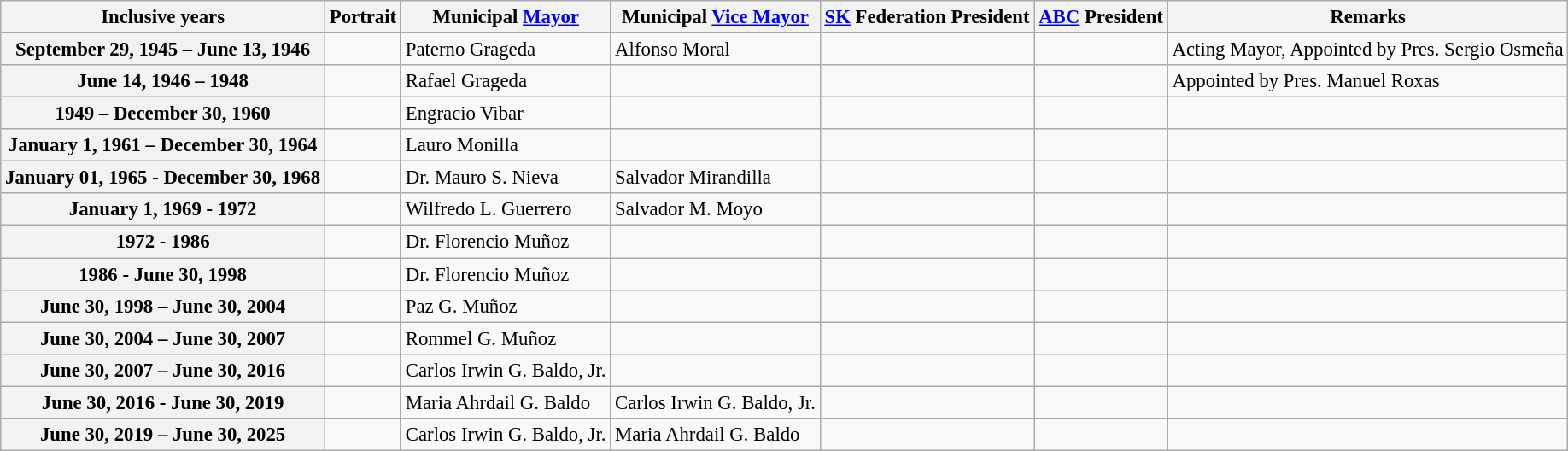<table class="wikitable collapsible autocollapse" style="font-size:95%">
<tr>
<th scope="col">Inclusive years</th>
<th scope="col">Portrait</th>
<th scope="col">Municipal <a href='#'>Mayor</a></th>
<th scope="col">Municipal <a href='#'>Vice Mayor</a></th>
<th scope="col"><a href='#'>SK</a> Federation President</th>
<th scope="col"><a href='#'>ABC</a> President</th>
<th scope="col">Remarks</th>
</tr>
<tr>
<th scope="row">September 29, 1945 – June 13, 1946</th>
<td></td>
<td>Paterno Grageda</td>
<td>Alfonso Moral</td>
<td></td>
<td></td>
<td>Acting Mayor, Appointed by Pres. Sergio Osmeña</td>
</tr>
<tr>
<th scope="row">June 14, 1946 –  1948</th>
<td></td>
<td>Rafael Grageda</td>
<td></td>
<td></td>
<td></td>
<td>Appointed by Pres. Manuel Roxas</td>
</tr>
<tr>
<th scope="row">1949 – December 30, 1960</th>
<td></td>
<td>Engracio Vibar</td>
<td></td>
<td></td>
<td></td>
<td></td>
</tr>
<tr>
<th scope="row">January 1, 1961 – December 30, 1964</th>
<td></td>
<td>Lauro Monilla</td>
<td></td>
<td></td>
<td></td>
<td></td>
</tr>
<tr>
<th scope="row">January 01, 1965 - December 30, 1968</th>
<td></td>
<td>Dr. Mauro S. Nieva</td>
<td>Salvador Mirandilla</td>
<td></td>
<td></td>
<td></td>
</tr>
<tr>
<th scope="row">January 1, 1969 - 1972</th>
<td></td>
<td>Wilfredo L. Guerrero</td>
<td>Salvador M. Moyo</td>
<td></td>
<td></td>
<td></td>
</tr>
<tr>
<th scope="row">1972 - 1986</th>
<td></td>
<td>Dr. Florencio Muñoz</td>
<td></td>
<td></td>
<td></td>
<td></td>
</tr>
<tr>
<th scope="row">1986 - June 30, 1998</th>
<td></td>
<td>Dr. Florencio Muñoz</td>
<td></td>
<td></td>
<td></td>
<td></td>
</tr>
<tr>
<th scope="row">June 30, 1998 – June 30, 2004</th>
<td></td>
<td>Paz G. Muñoz</td>
<td></td>
<td></td>
<td></td>
<td></td>
</tr>
<tr>
<th scope="row">June 30, 2004 – June 30, 2007</th>
<td></td>
<td>Rommel G. Muñoz</td>
<td></td>
<td></td>
<td></td>
<td></td>
</tr>
<tr>
<th scope="row">June 30, 2007 – June 30, 2016</th>
<td></td>
<td>Carlos Irwin G. Baldo, Jr.</td>
<td></td>
<td></td>
<td></td>
<td></td>
</tr>
<tr>
<th scope="row">June 30, 2016 - June 30, 2019</th>
<td></td>
<td>Maria Ahrdail G. Baldo</td>
<td>Carlos Irwin G. Baldo, Jr.</td>
<td></td>
<td></td>
<td></td>
</tr>
<tr>
<th scope="row">June 30, 2019 – June 30, 2025</th>
<td></td>
<td>Carlos Irwin G. Baldo, Jr.</td>
<td>Maria Ahrdail G. Baldo</td>
<td></td>
<td></td>
<td></td>
</tr>
</table>
